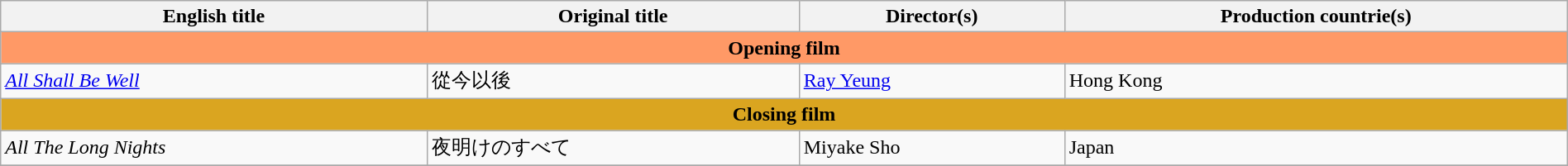<table class="sortable wikitable" style="width:100%; margin-bottom:4px" cellpadding="5">
<tr>
<th scope="col">English title</th>
<th scope="col">Original title</th>
<th scope="col">Director(s)</th>
<th scope="col">Production countrie(s)</th>
</tr>
<tr>
<th colspan="5" style="background:#FF9966"><strong>Opening film</strong></th>
</tr>
<tr>
<td><em><a href='#'>All Shall Be Well</a></em></td>
<td>從今以後</td>
<td><a href='#'>Ray Yeung</a></td>
<td>Hong Kong</td>
</tr>
<tr>
<th colspan="5" style="background:#DAA520"><strong>Closing film</strong></th>
</tr>
<tr>
<td><em>All The Long Nights</em></td>
<td>夜明けのすべて</td>
<td>Miyake Sho</td>
<td>Japan</td>
</tr>
<tr>
</tr>
</table>
